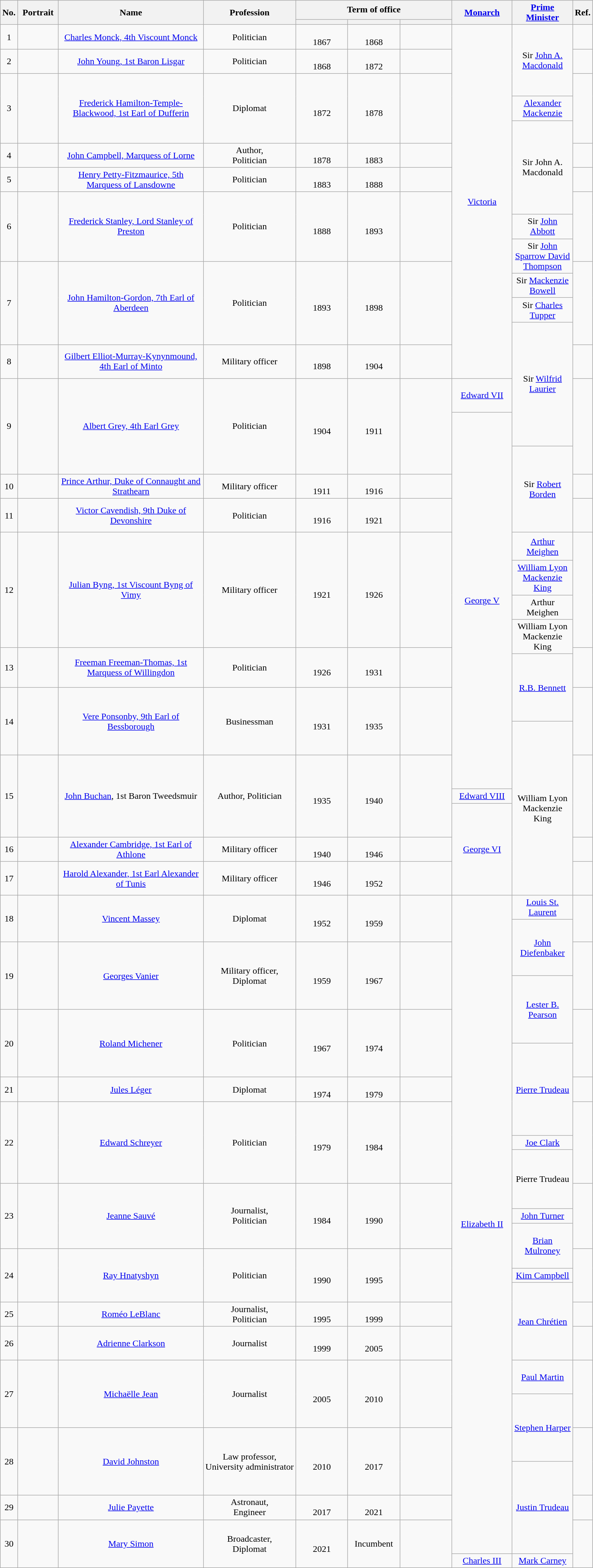<table class="wikitable sortable sticky-header-multi" style="text-align:center; border:1px #aaf solid;">
<tr>
<th rowspan="2">No.</th>
<th rowspan="2" width="65">Portrait</th>
<th rowspan="2" width="250">Name<br></th>
<th rowspan="2">Profession</th>
<th colspan="3">Term of office</th>
<th rowspan="2" width="100"><a href='#'>Monarch</a><br></th>
<th rowspan="2" width="100"><a href='#'>Prime Minister</a><br></th>
<th rowspan="2">Ref.</th>
</tr>
<tr>
<th width="85"></th>
<th width="85"></th>
<th width="85"></th>
</tr>
<tr>
<td>1</td>
<td></td>
<td><a href='#'>Charles Monck, 4th Viscount Monck</a><br></td>
<td>Politician</td>
<td><br>1867</td>
<td><br>1868</td>
<td></td>
<td rowspan="15"><a href='#'>Victoria</a><br></td>
<td rowspan="3">Sir <a href='#'>John A. Macdonald</a><br></td>
<td></td>
</tr>
<tr>
<td>2</td>
<td></td>
<td><a href='#'>John Young, 1st Baron Lisgar</a><br></td>
<td>Politician</td>
<td><br>1868</td>
<td><br>1872</td>
<td></td>
<td></td>
</tr>
<tr style="height:40px;">
<td rowspan="3">3</td>
<td rowspan="3"></td>
<td rowspan="3"><a href='#'>Frederick Hamilton-Temple-Blackwood, 1st Earl of Dufferin</a><br></td>
<td rowspan="3">Diplomat</td>
<td rowspan="3"><br>1872</td>
<td rowspan="3"><br>1878</td>
<td rowspan="3"></td>
<td rowspan="3"></td>
</tr>
<tr>
<td><a href='#'>Alexander Mackenzie</a><br></td>
</tr>
<tr style="height:40px;">
<td rowspan="4">Sir John A. Macdonald<br></td>
</tr>
<tr>
<td>4</td>
<td></td>
<td><a href='#'>John Campbell, Marquess of Lorne</a><br></td>
<td>Author,<br>Politician</td>
<td><br>1878</td>
<td><br>1883</td>
<td></td>
<td></td>
</tr>
<tr>
<td>5</td>
<td></td>
<td><a href='#'>Henry Petty-Fitzmaurice, 5th Marquess of Lansdowne</a><br></td>
<td>Politician</td>
<td><br>1883</td>
<td><br>1888</td>
<td></td>
<td></td>
</tr>
<tr style="height:40px;">
<td rowspan="3">6</td>
<td rowspan="3"></td>
<td rowspan="3"><a href='#'>Frederick Stanley, Lord Stanley of Preston</a><br></td>
<td rowspan="3">Politician</td>
<td rowspan="3"><br>1888</td>
<td rowspan="3"><br>1893</td>
<td rowspan="3"></td>
<td rowspan="3"></td>
</tr>
<tr>
<td>Sir <a href='#'>John Abbott</a><br></td>
</tr>
<tr style="height:40px;">
<td rowspan="2">Sir <a href='#'>John Sparrow David Thompson</a><br></td>
</tr>
<tr>
<td rowspan="4">7</td>
<td rowspan="4"></td>
<td rowspan="4"><a href='#'>John Hamilton-Gordon, 7th Earl of Aberdeen</a><br></td>
<td rowspan="4">Politician</td>
<td rowspan="4"><br>1893</td>
<td rowspan="4"><br>1898</td>
<td rowspan="4"></td>
<td rowspan="4"></td>
</tr>
<tr>
<td>Sir <a href='#'>Mackenzie Bowell</a><br></td>
</tr>
<tr>
<td>Sir <a href='#'>Charles Tupper</a><br></td>
</tr>
<tr style="height:40px;">
<td rowspan="5">Sir <a href='#'>Wilfrid Laurier</a><br></td>
</tr>
<tr style="height:60px;">
<td rowspan="2">8</td>
<td rowspan="2"></td>
<td rowspan="2"><a href='#'>Gilbert Elliot-Murray-Kynynmound, 4th Earl of Minto</a><br></td>
<td rowspan="2">Military officer</td>
<td rowspan="2"><br>1898</td>
<td rowspan="2"><br>1904</td>
<td rowspan="2"></td>
<td rowspan="2"></td>
</tr>
<tr>
<td rowspan="2"><a href='#'>Edward VII</a><br></td>
</tr>
<tr style="height:60px;">
<td rowspan="3">9</td>
<td rowspan="3"></td>
<td rowspan="3"><a href='#'>Albert Grey, 4th Earl Grey</a><br></td>
<td rowspan="3">Politician</td>
<td rowspan="3"><br>1904</td>
<td rowspan="3"><br>1911</td>
<td rowspan="3"></td>
<td rowspan="3"></td>
</tr>
<tr style="height:60px;">
<td rowspan="14"><a href='#'>George V</a><br></td>
</tr>
<tr style="height:50px;">
<td rowspan="3">Sir <a href='#'>Robert Borden</a><br></td>
</tr>
<tr>
<td>10</td>
<td></td>
<td><a href='#'>Prince Arthur, Duke of Connaught and Strathearn</a><br></td>
<td>Military officer</td>
<td><br>1911</td>
<td><br>1916</td>
<td></td>
<td></td>
</tr>
<tr style="height:60px;">
<td rowspan="2">11</td>
<td rowspan="2"></td>
<td rowspan="2"><a href='#'>Victor Cavendish, 9th Duke of Devonshire</a><br></td>
<td rowspan="2">Politician</td>
<td rowspan="2"><br>1916</td>
<td rowspan="2"><br>1921</td>
<td rowspan="2"></td>
<td rowspan="2"></td>
</tr>
<tr>
<td rowspan="2"><a href='#'>Arthur Meighen</a><br></td>
</tr>
<tr style="height:50px;">
<td rowspan="4">12</td>
<td rowspan="4"></td>
<td rowspan="4"><a href='#'>Julian Byng, 1st Viscount Byng of Vimy</a><br></td>
<td rowspan="4">Military officer</td>
<td rowspan="4"><br>1921</td>
<td rowspan="4"><br>1926</td>
<td rowspan="4"></td>
<td rowspan="4"></td>
</tr>
<tr>
<td><a href='#'>William Lyon Mackenzie King</a><br></td>
</tr>
<tr>
<td>Arthur Meighen<br></td>
</tr>
<tr style="height:50px;">
<td rowspan="2">William Lyon Mackenzie King<br></td>
</tr>
<tr>
<td rowspan="2">13</td>
<td rowspan="2"></td>
<td rowspan="2"><a href='#'>Freeman Freeman-Thomas, 1st Marquess of Willingdon</a><br></td>
<td rowspan="2">Politician</td>
<td rowspan="2"><br>1926</td>
<td rowspan="2"><br>1931</td>
<td rowspan="2"></td>
<td rowspan="2"></td>
</tr>
<tr style="height:60px;">
<td rowspan="2"><a href='#'>R.B. Bennett</a><br></td>
</tr>
<tr style="height:60px;">
<td rowspan="2">14</td>
<td rowspan="2"></td>
<td rowspan="2"><a href='#'>Vere Ponsonby, 9th Earl of Bessborough</a><br></td>
<td rowspan="2">Businessman</td>
<td rowspan="2"><br>1931</td>
<td rowspan="2"><br>1935</td>
<td rowspan="2"></td>
<td rowspan="2"></td>
</tr>
<tr style="height:60px;">
<td rowspan="6">William Lyon Mackenzie King<br></td>
</tr>
<tr style="height:60px;">
<td rowspan="3">15</td>
<td rowspan="3"></td>
<td rowspan="3"><a href='#'>John Buchan</a>, 1st Baron Tweedsmuir<br></td>
<td rowspan="3">Author, Politician</td>
<td rowspan="3"><br>1935</td>
<td rowspan="3"><br>1940</td>
<td rowspan="3"></td>
<td rowspan="3"></td>
</tr>
<tr>
<td><a href='#'>Edward VIII</a><br></td>
</tr>
<tr style="height:60px;">
<td rowspan="4"><a href='#'>George VI</a><br></td>
</tr>
<tr>
<td>16</td>
<td></td>
<td><a href='#'>Alexander Cambridge, 1st Earl of Athlone</a><br></td>
<td>Military officer</td>
<td><br>1940</td>
<td><br>1946</td>
<td></td>
<td></td>
</tr>
<tr style="height:60px;">
<td rowspan="2">17</td>
<td rowspan="2"></td>
<td rowspan="2"><a href='#'>Harold Alexander, 1st Earl Alexander of Tunis</a><br></td>
<td rowspan="2">Military officer</td>
<td rowspan="2"><br>1946</td>
<td rowspan="2"><br>1952</td>
<td rowspan="2"></td>
<td rowspan="2"></td>
</tr>
<tr>
<td rowspan="2"><a href='#'>Louis St. Laurent</a><br></td>
</tr>
<tr style="height:40px;">
<td rowspan="2">18</td>
<td rowspan="2"></td>
<td rowspan="2"><a href='#'>Vincent Massey</a><br></td>
<td rowspan="2">Diplomat</td>
<td rowspan="2"><br>1952</td>
<td rowspan="2"><br>1959</td>
<td rowspan="2"></td>
<td rowspan="25"><a href='#'>Elizabeth II</a><br></td>
<td rowspan="2"></td>
</tr>
<tr style="height:40px;">
<td rowspan="2"><a href='#'>John Diefenbaker</a><br></td>
</tr>
<tr style="height:60px;">
<td rowspan="2">19</td>
<td rowspan="2"></td>
<td rowspan="2"><a href='#'>Georges Vanier</a><br></td>
<td rowspan="2">Military officer,<br>Diplomat</td>
<td rowspan="2"><br>1959</td>
<td rowspan="2"><br>1967</td>
<td rowspan="2"></td>
<td rowspan="2"></td>
</tr>
<tr style="height:60px;">
<td rowspan="2"><a href='#'>Lester B. Pearson</a><br></td>
</tr>
<tr style="height:60px;">
<td rowspan="2">20</td>
<td rowspan="2"></td>
<td rowspan="2"><a href='#'>Roland Michener</a><br></td>
<td rowspan="2">Politician</td>
<td rowspan="2"><br>1967</td>
<td rowspan="2"><br>1974</td>
<td rowspan="2"></td>
<td rowspan="2"></td>
</tr>
<tr style="height:60px;">
<td rowspan="3"><a href='#'>Pierre Trudeau</a><br></td>
</tr>
<tr>
<td>21</td>
<td></td>
<td><a href='#'>Jules Léger</a><br></td>
<td>Diplomat</td>
<td><br>1974</td>
<td><br>1979</td>
<td></td>
<td></td>
</tr>
<tr style="height:60px;">
<td rowspan="3">22</td>
<td rowspan="3"></td>
<td rowspan="3"><a href='#'>Edward Schreyer</a><br></td>
<td rowspan="3">Politician</td>
<td rowspan="3"><br>1979</td>
<td rowspan="3"><br>1984</td>
<td rowspan="3"></td>
<td rowspan="3"></td>
</tr>
<tr>
<td><a href='#'>Joe Clark</a><br></td>
</tr>
<tr style="height:60px;">
<td rowspan="2">Pierre Trudeau<br></td>
</tr>
<tr style="height:45px;">
<td rowspan="3">23</td>
<td rowspan="3"></td>
<td rowspan="3"><a href='#'>Jeanne Sauvé</a><br></td>
<td rowspan="3">Journalist,<br>Politician</td>
<td rowspan="3"><br>1984</td>
<td rowspan="3"><br>1990</td>
<td rowspan="3"></td>
<td rowspan="3"></td>
</tr>
<tr>
<td><a href='#'>John Turner</a><br></td>
</tr>
<tr style="height:45px;">
<td rowspan="2"><a href='#'>Brian Mulroney</a><br></td>
</tr>
<tr style="height:35px;">
<td rowspan="3">24</td>
<td rowspan="3"></td>
<td rowspan="3"><a href='#'>Ray Hnatyshyn</a><br></td>
<td rowspan="3">Politician</td>
<td rowspan="3"><br>1990</td>
<td rowspan="3"><br>1995</td>
<td rowspan="3"></td>
<td rowspan="3"></td>
</tr>
<tr>
<td><a href='#'>Kim Campbell</a><br></td>
</tr>
<tr style="height:35px;">
<td rowspan="3"><a href='#'>Jean Chrétien</a><br></td>
</tr>
<tr>
<td>25</td>
<td></td>
<td><a href='#'>Roméo LeBlanc</a><br></td>
<td>Journalist,<br>Politician</td>
<td><br>1995</td>
<td><br>1999</td>
<td></td>
<td></td>
</tr>
<tr style="height:60px;">
<td rowspan="2">26</td>
<td rowspan="2"></td>
<td rowspan="2"><a href='#'>Adrienne Clarkson</a><br></td>
<td rowspan="2">Journalist</td>
<td rowspan="2"><br>1999</td>
<td rowspan="2"><br>2005</td>
<td rowspan="2"></td>
<td rowspan="2"></td>
</tr>
<tr>
<td rowspan="2"><a href='#'>Paul Martin</a><br></td>
</tr>
<tr style="height:60px;">
<td rowspan="2">27</td>
<td rowspan="2"></td>
<td rowspan="2"><a href='#'>Michaëlle Jean</a><br></td>
<td rowspan="2">Journalist</td>
<td rowspan="2"><br>2005</td>
<td rowspan="2"><br>2010</td>
<td rowspan="2"></td>
<td rowspan="2"></td>
</tr>
<tr style="height:60px;">
<td rowspan="2"><a href='#'>Stephen Harper</a><br></td>
</tr>
<tr style="height:60px;">
<td rowspan="2">28</td>
<td rowspan="2"></td>
<td rowspan="2"><a href='#'>David Johnston</a><br></td>
<td rowspan="2">Law professor,<br>University administrator</td>
<td rowspan="2"><br>2010</td>
<td rowspan="2"><br>2017</td>
<td rowspan="2"></td>
<td rowspan="2"><br></td>
</tr>
<tr style="height:60px;">
<td rowspan="4"><a href='#'>Justin Trudeau</a><br></td>
</tr>
<tr>
<td>29</td>
<td></td>
<td><a href='#'>Julie Payette</a><br></td>
<td>Astronaut,<br>Engineer</td>
<td><br>2017</td>
<td><br>2021</td>
<td></td>
<td><br><br></td>
</tr>
<tr style="height:60px;">
<td rowspan="3">30</td>
<td rowspan="3"></td>
<td rowspan="3"><a href='#'>Mary Simon</a><br></td>
<td rowspan="3">Broadcaster,<br>Diplomat</td>
<td rowspan="3"><br>2021</td>
<td rowspan="3">Incumbent</td>
<td rowspan="3"></td>
<td rowspan="3"></td>
</tr>
<tr>
<td rowspan="2"><a href='#'>Charles III</a><br></td>
</tr>
<tr>
<td><a href='#'>Mark Carney</a><br></td>
</tr>
</table>
